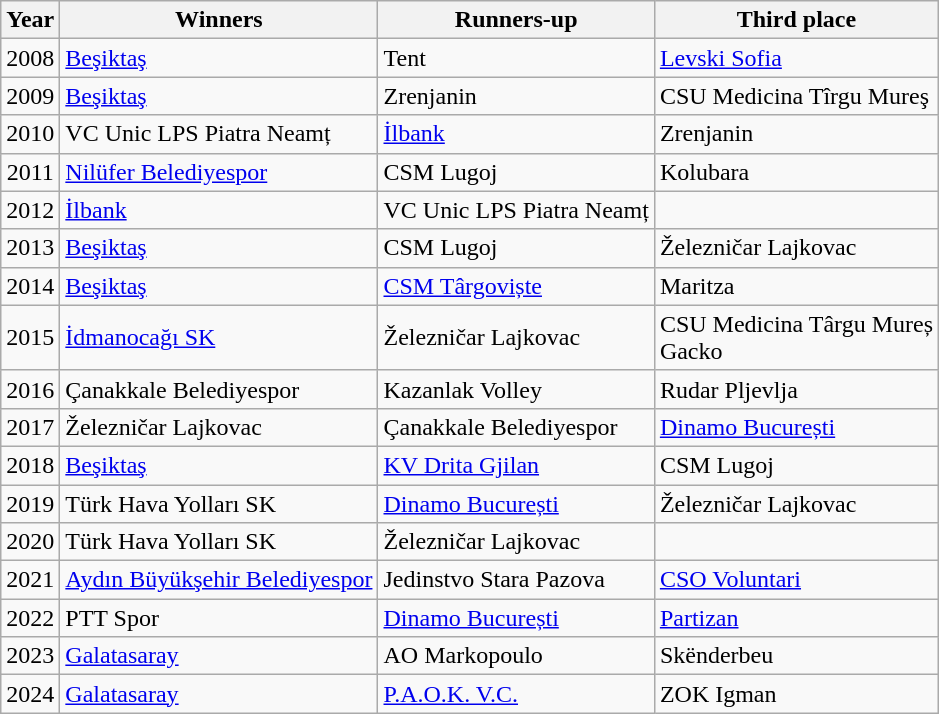<table class="wikitable">
<tr>
<th>Year</th>
<th>Winners</th>
<th>Runners-up</th>
<th>Third place</th>
</tr>
<tr>
<td align=center>2008</td>
<td> <a href='#'>Beşiktaş</a></td>
<td> Tent</td>
<td> <a href='#'>Levski Sofia</a></td>
</tr>
<tr>
<td align=center>2009</td>
<td> <a href='#'>Beşiktaş</a></td>
<td> Zrenjanin</td>
<td> CSU Medicina Tîrgu Mureş</td>
</tr>
<tr>
<td align=center>2010</td>
<td> VC Unic LPS Piatra Neamț</td>
<td> <a href='#'>İlbank</a></td>
<td> Zrenjanin</td>
</tr>
<tr>
<td align=center>2011</td>
<td> <a href='#'>Nilüfer Belediyespor</a></td>
<td> CSM Lugoj</td>
<td> Kolubara</td>
</tr>
<tr>
<td align=center>2012</td>
<td> <a href='#'>İlbank</a></td>
<td> VC Unic LPS Piatra Neamț</td>
<td></td>
</tr>
<tr>
<td align=center>2013</td>
<td> <a href='#'>Beşiktaş</a></td>
<td> CSM Lugoj</td>
<td> Železničar Lajkovac</td>
</tr>
<tr>
<td align=center>2014</td>
<td> <a href='#'>Beşiktaş</a></td>
<td> <a href='#'>CSM Târgoviște</a></td>
<td> Maritza</td>
</tr>
<tr>
<td align=center>2015</td>
<td> <a href='#'>İdmanocağı SK</a></td>
<td> Železničar Lajkovac</td>
<td> CSU Medicina Târgu Mureș<br> Gacko</td>
</tr>
<tr>
<td align=center>2016</td>
<td> Çanakkale Belediyespor</td>
<td> Kazanlak Volley</td>
<td> Rudar Pljevlja</td>
</tr>
<tr>
<td align=center>2017</td>
<td> Železničar Lajkovac</td>
<td> Çanakkale Belediyespor</td>
<td> <a href='#'>Dinamo București</a></td>
</tr>
<tr>
<td align=center>2018</td>
<td> <a href='#'>Beşiktaş</a></td>
<td> <a href='#'>KV Drita Gjilan</a></td>
<td> CSM Lugoj</td>
</tr>
<tr>
<td align=center>2019</td>
<td> Türk Hava Yolları SK</td>
<td> <a href='#'>Dinamo București</a></td>
<td> Železničar Lajkovac</td>
</tr>
<tr>
<td align=center>2020</td>
<td> Türk Hava Yolları SK</td>
<td> Železničar Lajkovac</td>
<td></td>
</tr>
<tr>
<td align=center>2021</td>
<td> <a href='#'>Aydın Büyükşehir Belediyespor</a></td>
<td> Jedinstvo Stara Pazova</td>
<td> <a href='#'>CSO Voluntari</a></td>
</tr>
<tr>
<td align=center>2022</td>
<td> PTT Spor</td>
<td> <a href='#'>Dinamo București</a></td>
<td> <a href='#'>Partizan</a></td>
</tr>
<tr>
<td align=center>2023</td>
<td> <a href='#'>Galatasaray</a></td>
<td> AO Markopoulo</td>
<td> Skënderbeu</td>
</tr>
<tr>
<td>2024</td>
<td> <a href='#'>Galatasaray</a></td>
<td> <a href='#'>P.A.O.K. V.C.</a></td>
<td> ZOK Igman</td>
</tr>
</table>
